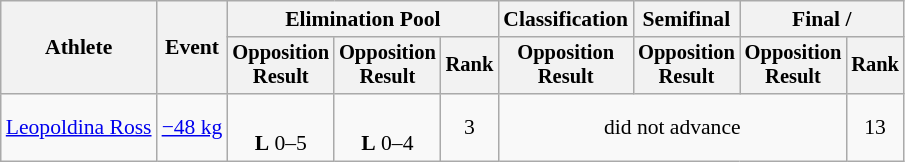<table class="wikitable" style="font-size:90%">
<tr>
<th rowspan="2">Athlete</th>
<th rowspan="2">Event</th>
<th colspan=3>Elimination Pool</th>
<th>Classification</th>
<th>Semifinal</th>
<th colspan=2>Final / </th>
</tr>
<tr style="font-size: 95%">
<th>Opposition<br>Result</th>
<th>Opposition<br>Result</th>
<th>Rank</th>
<th>Opposition<br>Result</th>
<th>Opposition<br>Result</th>
<th>Opposition<br>Result</th>
<th>Rank</th>
</tr>
<tr align=center>
<td align=left><a href='#'>Leopoldina Ross</a></td>
<td align=left><a href='#'>−48 kg</a></td>
<td><br><strong>L</strong> 0–5 <sup></sup></td>
<td><br><strong>L</strong> 0–4 <sup></sup></td>
<td>3</td>
<td colspan=3>did not advance</td>
<td>13</td>
</tr>
</table>
